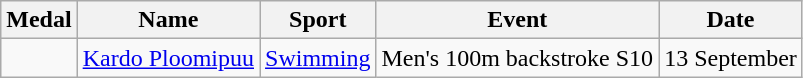<table class="wikitable">
<tr>
<th>Medal</th>
<th>Name</th>
<th>Sport</th>
<th>Event</th>
<th>Date</th>
</tr>
<tr>
<td></td>
<td><a href='#'>Kardo Ploomipuu</a></td>
<td><a href='#'>Swimming</a></td>
<td>Men's 100m backstroke S10</td>
<td>13 September</td>
</tr>
</table>
